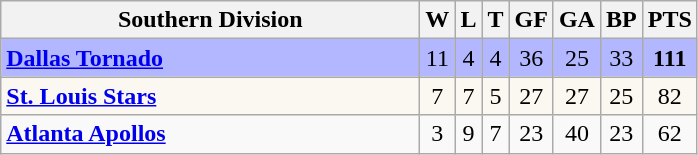<table class="wikitable" style="text-align:center">
<tr>
<th style="width:17em">Southern Division</th>
<th>W</th>
<th>L</th>
<th>T</th>
<th>GF</th>
<th>GA</th>
<th>BP</th>
<th>PTS</th>
</tr>
<tr align=center bgcolor=#B3B7FF>
<td align=left><strong><a href='#'>Dallas Tornado</a></strong></td>
<td>11</td>
<td>4</td>
<td>4</td>
<td>36</td>
<td>25</td>
<td>33</td>
<td><strong>111</strong></td>
</tr>
<tr align=center bgcolor=#FAF8F0>
<td align=left><strong><a href='#'>St. Louis Stars</a></strong></td>
<td>7</td>
<td>7</td>
<td>5</td>
<td>27</td>
<td>27</td>
<td>25</td>
<td>82</td>
</tr>
<tr align=center>
<td align=left><strong><a href='#'>Atlanta Apollos</a></strong></td>
<td>3</td>
<td>9</td>
<td>7</td>
<td>23</td>
<td>40</td>
<td>23</td>
<td>62</td>
</tr>
</table>
